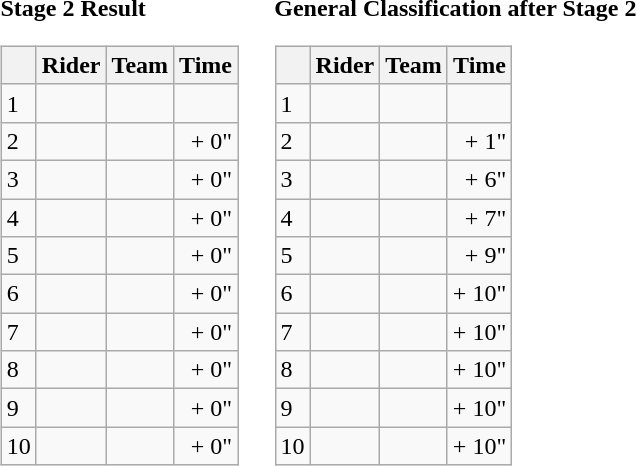<table>
<tr>
<td><strong>Stage 2 Result</strong><br><table class="wikitable">
<tr>
<th></th>
<th>Rider</th>
<th>Team</th>
<th>Time</th>
</tr>
<tr>
<td>1</td>
<td></td>
<td></td>
<td style="text-align:right;"></td>
</tr>
<tr>
<td>2</td>
<td></td>
<td></td>
<td style="text-align:right;">+ 0"</td>
</tr>
<tr>
<td>3</td>
<td></td>
<td></td>
<td style="text-align:right;">+ 0"</td>
</tr>
<tr>
<td>4</td>
<td></td>
<td></td>
<td style="text-align:right;">+ 0"</td>
</tr>
<tr>
<td>5</td>
<td></td>
<td></td>
<td style="text-align:right;">+ 0"</td>
</tr>
<tr>
<td>6</td>
<td></td>
<td></td>
<td style="text-align:right;">+ 0"</td>
</tr>
<tr>
<td>7</td>
<td></td>
<td></td>
<td style="text-align:right;">+ 0"</td>
</tr>
<tr>
<td>8</td>
<td></td>
<td></td>
<td style="text-align:right;">+ 0"</td>
</tr>
<tr>
<td>9</td>
<td></td>
<td></td>
<td style="text-align:right;">+ 0"</td>
</tr>
<tr>
<td>10</td>
<td></td>
<td></td>
<td style="text-align:right;">+ 0"</td>
</tr>
</table>
</td>
<td></td>
<td><strong>General Classification after Stage 2</strong><br><table class="wikitable">
<tr>
<th></th>
<th>Rider</th>
<th>Team</th>
<th>Time</th>
</tr>
<tr>
<td>1</td>
<td> </td>
<td></td>
<td style="text-align:right;"></td>
</tr>
<tr>
<td>2</td>
<td> </td>
<td></td>
<td style="text-align:right;">+ 1"</td>
</tr>
<tr>
<td>3</td>
<td></td>
<td></td>
<td style="text-align:right;">+ 6"</td>
</tr>
<tr>
<td>4</td>
<td></td>
<td></td>
<td style="text-align:right;">+ 7"</td>
</tr>
<tr>
<td>5</td>
<td></td>
<td></td>
<td style="text-align:right;">+ 9"</td>
</tr>
<tr>
<td>6</td>
<td></td>
<td></td>
<td style="text-align:right;">+ 10"</td>
</tr>
<tr>
<td>7</td>
<td></td>
<td></td>
<td style="text-align:right;">+ 10"</td>
</tr>
<tr>
<td>8</td>
<td></td>
<td></td>
<td style="text-align:right;">+ 10"</td>
</tr>
<tr>
<td>9</td>
<td></td>
<td></td>
<td style="text-align:right;">+ 10"</td>
</tr>
<tr>
<td>10</td>
<td></td>
<td></td>
<td style="text-align:right;">+ 10"</td>
</tr>
</table>
</td>
</tr>
</table>
